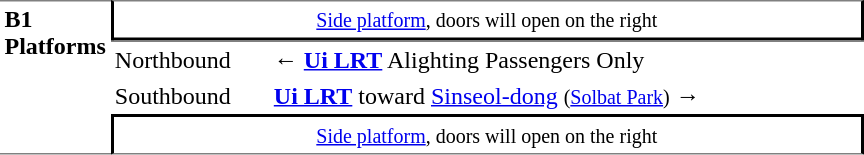<table table border=0 cellspacing=0 cellpadding=3>
<tr>
<td style="border-top:solid 1px gray;border-bottom:solid 1px gray;" width=50 rowspan=10 valign=top><strong>B1<br>Platforms</strong></td>
<td style="border-top:solid 1px gray;border-right:solid 2px black;border-left:solid 2px black;border-bottom:solid 2px black;text-align:center;" colspan=2><small><a href='#'>Side platform</a>, doors will open on the right</small></td>
</tr>
<tr>
<td style="border-bottom:solid 0px gray;border-top:solid 1px gray;" width=100>Northbound</td>
<td style="border-bottom:solid 0px gray;border-top:solid 1px gray;" width=390>← <a href='#'><span><strong>Ui LRT</strong></span></a> Alighting Passengers Only</td>
</tr>
<tr>
<td>Southbound</td>
<td> <a href='#'><span><strong>Ui LRT</strong></span></a> toward <a href='#'>Sinseol-dong</a> <small>(<a href='#'>Solbat Park</a>)</small> →</td>
</tr>
<tr>
<td style="border-top:solid 2px black;border-right:solid 2px black;border-left:solid 2px black;border-bottom:solid 1px gray;text-align:center;" colspan=2><small><a href='#'>Side platform</a>, doors will open on the right</small></td>
</tr>
</table>
